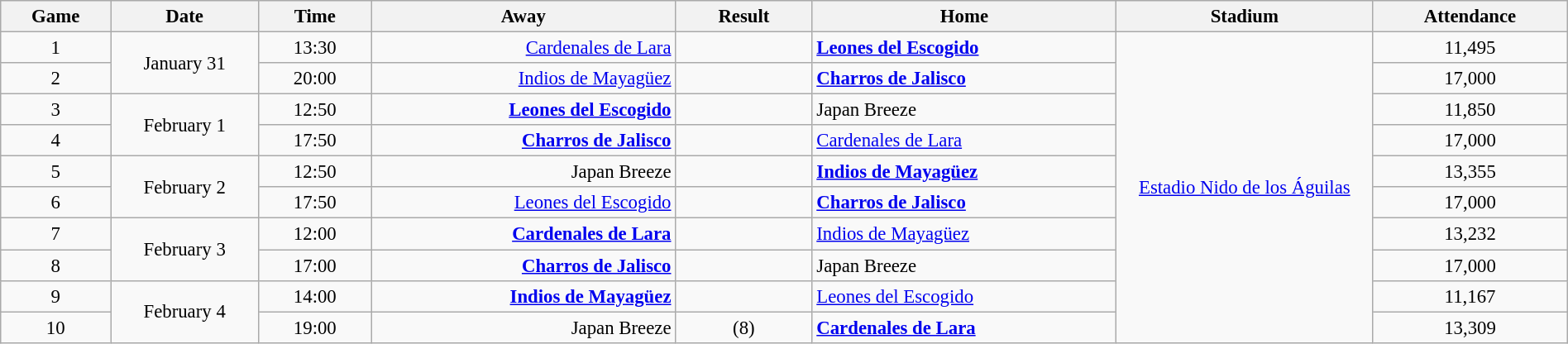<table class="wikitable" style="font-size:95%; text-align: center; width: 100%;">
<tr>
<th width="30">Game</th>
<th width="50">Date</th>
<th width="40">Time</th>
<th width="120">Away</th>
<th width="50">Result</th>
<th width="120">Home</th>
<th width="100">Stadium</th>
<th width="50">Attendance</th>
</tr>
<tr align=center>
<td>1</td>
<td rowspan="2">January 31</td>
<td>13:30</td>
<td align=right><a href='#'>Cardenales de Lara</a> </td>
<td></td>
<td align=left> <strong><a href='#'>Leones del Escogido</a></strong></td>
<td rowspan="10"><a href='#'>Estadio Nido de los Águilas</a></td>
<td>11,495</td>
</tr>
<tr align=center>
<td>2</td>
<td>20:00</td>
<td align=right><a href='#'>Indios de Mayagüez</a> </td>
<td></td>
<td align=left> <strong><a href='#'>Charros de Jalisco</a></strong></td>
<td>17,000</td>
</tr>
<tr align=center>
<td>3</td>
<td rowspan="2">February 1</td>
<td>12:50</td>
<td align=right><strong><a href='#'>Leones del Escogido</a></strong> </td>
<td></td>
<td align=left> Japan Breeze</td>
<td>11,850</td>
</tr>
<tr align=center>
<td>4</td>
<td>17:50</td>
<td align=right><strong><a href='#'>Charros de Jalisco</a></strong> </td>
<td></td>
<td align=left> <a href='#'>Cardenales de Lara</a></td>
<td>17,000</td>
</tr>
<tr align=center>
<td>5</td>
<td rowspan="2">February 2</td>
<td>12:50</td>
<td align=right>Japan Breeze </td>
<td></td>
<td align=left> <strong><a href='#'>Indios de Mayagüez</a></strong></td>
<td>13,355</td>
</tr>
<tr align=center>
<td>6</td>
<td>17:50</td>
<td align=right><a href='#'>Leones del Escogido</a> </td>
<td></td>
<td align=left> <strong><a href='#'>Charros de Jalisco</a></strong></td>
<td>17,000</td>
</tr>
<tr align=center>
<td>7</td>
<td rowspan="2">February 3</td>
<td>12:00</td>
<td align=right><strong><a href='#'>Cardenales de Lara</a></strong> </td>
<td></td>
<td align=left> <a href='#'>Indios de Mayagüez</a></td>
<td>13,232</td>
</tr>
<tr align=center>
<td>8</td>
<td>17:00</td>
<td align=right><strong><a href='#'>Charros de Jalisco</a></strong> </td>
<td></td>
<td align=left> Japan Breeze</td>
<td>17,000</td>
</tr>
<tr align=center>
<td>9</td>
<td rowspan="2">February 4</td>
<td>14:00</td>
<td align=right><strong><a href='#'>Indios de Mayagüez</a></strong> </td>
<td></td>
<td align=left> <a href='#'>Leones del Escogido</a></td>
<td>11,167</td>
</tr>
<tr align=center>
<td>10</td>
<td>19:00</td>
<td align=right>Japan Breeze </td>
<td> (8)</td>
<td align=left> <strong><a href='#'>Cardenales de Lara</a></strong></td>
<td>13,309</td>
</tr>
</table>
